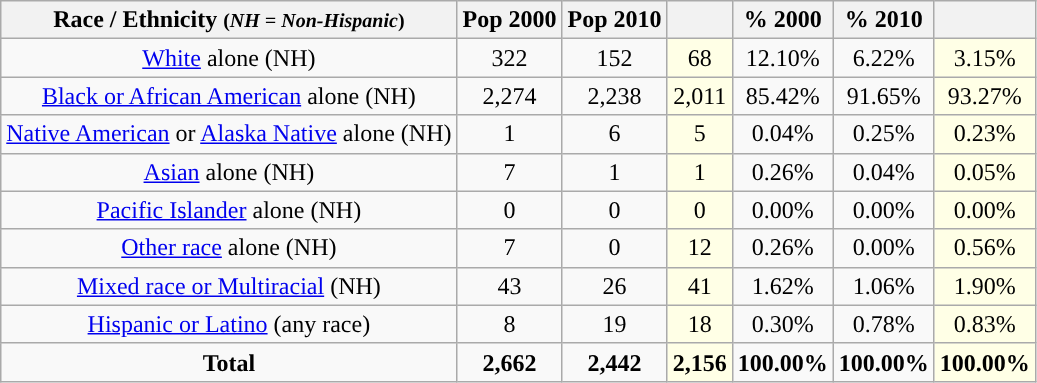<table class="wikitable" style="text-align:center;">
<tr>
<th>Race / Ethnicity <small>(<em>NH = Non-Hispanic</em>)</small></th>
<th>Pop 2000</th>
<th>Pop 2010</th>
<th></th>
<th>% 2000</th>
<th>% 2010</th>
<th></th>
</tr>
<tr>
<td><a href='#'>White</a> alone (NH)</td>
<td>322</td>
<td>152</td>
<td style='background: #ffffe6;'>68</td>
<td>12.10%</td>
<td>6.22%</td>
<td style='background: #ffffe6;'>3.15%</td>
</tr>
<tr>
<td><a href='#'>Black or African American</a> alone (NH)</td>
<td>2,274</td>
<td>2,238</td>
<td style='background: #ffffe6;'>2,011</td>
<td>85.42%</td>
<td>91.65%</td>
<td style='background: #ffffe6;'>93.27%</td>
</tr>
<tr>
<td><a href='#'>Native American</a> or <a href='#'>Alaska Native</a> alone (NH)</td>
<td>1</td>
<td>6</td>
<td style='background: #ffffe6;'>5</td>
<td>0.04%</td>
<td>0.25%</td>
<td style='background: #ffffe6;'>0.23%</td>
</tr>
<tr>
<td><a href='#'>Asian</a> alone (NH)</td>
<td>7</td>
<td>1</td>
<td style='background: #ffffe6;'>1</td>
<td>0.26%</td>
<td>0.04%</td>
<td style='background: #ffffe6;'>0.05%</td>
</tr>
<tr>
<td><a href='#'>Pacific Islander</a> alone (NH)</td>
<td>0</td>
<td>0</td>
<td style='background: #ffffe6;'>0</td>
<td>0.00%</td>
<td>0.00%</td>
<td style='background: #ffffe6;'>0.00%</td>
</tr>
<tr>
<td><a href='#'>Other race</a> alone (NH)</td>
<td>7</td>
<td>0</td>
<td style='background: #ffffe6;'>12</td>
<td>0.26%</td>
<td>0.00%</td>
<td style='background: #ffffe6;'>0.56%</td>
</tr>
<tr>
<td><a href='#'>Mixed race or Multiracial</a> (NH)</td>
<td>43</td>
<td>26</td>
<td style='background: #ffffe6;'>41</td>
<td>1.62%</td>
<td>1.06%</td>
<td style='background: #ffffe6;'>1.90%</td>
</tr>
<tr>
<td><a href='#'>Hispanic or Latino</a> (any race)</td>
<td>8</td>
<td>19</td>
<td style='background: #ffffe6;'>18</td>
<td>0.30%</td>
<td>0.78%</td>
<td style='background: #ffffe6;'>0.83%</td>
</tr>
<tr>
<td><strong>Total</strong></td>
<td><strong>2,662</strong></td>
<td><strong>2,442</strong></td>
<td style='background: #ffffe6;'><strong>2,156</strong></td>
<td><strong>100.00%</strong></td>
<td><strong>100.00%</strong></td>
<td style='background: #ffffe6;'><strong>100.00%</strong></td>
</tr>
</table>
